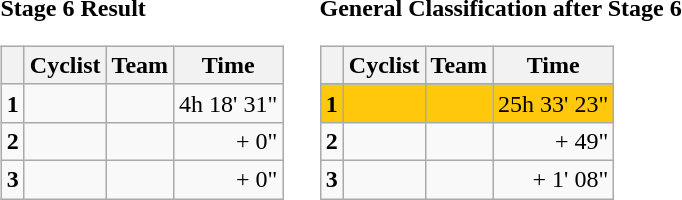<table>
<tr>
<td><strong>Stage 6 Result</strong><br><table class="wikitable">
<tr>
<th></th>
<th>Cyclist</th>
<th>Team</th>
<th>Time</th>
</tr>
<tr>
<td><strong>1</strong></td>
<td></td>
<td></td>
<td align=right>4h 18' 31"</td>
</tr>
<tr>
<td><strong>2</strong></td>
<td></td>
<td></td>
<td align=right>+ 0"</td>
</tr>
<tr>
<td><strong>3</strong></td>
<td></td>
<td></td>
<td align=right>+ 0"</td>
</tr>
</table>
</td>
<td></td>
<td><strong>General Classification after Stage 6</strong><br><table class="wikitable">
<tr>
<th></th>
<th>Cyclist</th>
<th>Team</th>
<th>Time</th>
</tr>
<tr>
</tr>
<tr style="background:#ffc80b">
<td><strong>1</strong></td>
<td></td>
<td></td>
<td align=right>25h 33' 23"</td>
</tr>
<tr>
<td><strong>2</strong></td>
<td></td>
<td></td>
<td align=right>+ 49"</td>
</tr>
<tr>
<td><strong>3</strong></td>
<td></td>
<td></td>
<td align=right>+ 1' 08"</td>
</tr>
</table>
</td>
</tr>
</table>
